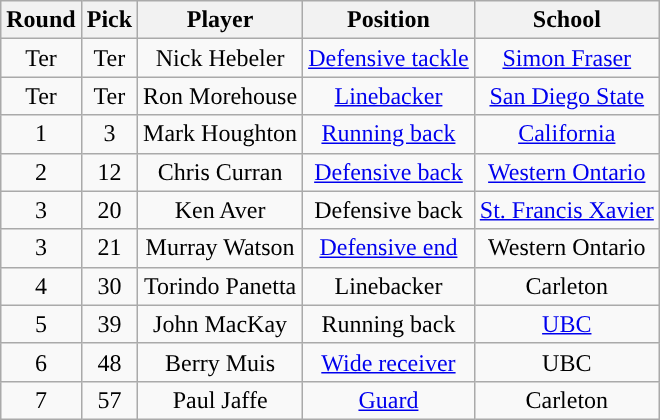<table class="wikitable" style="text-align:center">
<tr>
<th scope="col">Round</th>
<th scope="col">Pick</th>
<th scope="col">Player</th>
<th scope="col">Position</th>
<th scope="col">School</th>
</tr>
<tr>
<td>Ter</td>
<td>Ter</td>
<td>Nick Hebeler</td>
<td><a href='#'>Defensive tackle</a></td>
<td><a href='#'>Simon Fraser</a></td>
</tr>
<tr>
<td>Ter</td>
<td>Ter</td>
<td>Ron Morehouse</td>
<td><a href='#'>Linebacker</a></td>
<td><a href='#'>San Diego State</a></td>
</tr>
<tr>
<td>1</td>
<td>3</td>
<td>Mark Houghton</td>
<td><a href='#'>Running back</a></td>
<td><a href='#'>California</a></td>
</tr>
<tr>
<td>2</td>
<td>12</td>
<td>Chris Curran</td>
<td><a href='#'>Defensive back</a></td>
<td><a href='#'>Western Ontario</a></td>
</tr>
<tr>
<td>3</td>
<td>20</td>
<td>Ken Aver</td>
<td>Defensive back</td>
<td><a href='#'>St. Francis Xavier</a></td>
</tr>
<tr>
<td>3</td>
<td>21</td>
<td>Murray Watson</td>
<td><a href='#'>Defensive end</a></td>
<td>Western Ontario</td>
</tr>
<tr>
<td>4</td>
<td>30</td>
<td>Torindo Panetta</td>
<td>Linebacker</td>
<td>Carleton</td>
</tr>
<tr>
<td>5</td>
<td>39</td>
<td>John MacKay</td>
<td>Running back</td>
<td><a href='#'>UBC</a></td>
</tr>
<tr>
<td>6</td>
<td>48</td>
<td>Berry Muis</td>
<td><a href='#'>Wide receiver</a></td>
<td>UBC</td>
</tr>
<tr>
<td>7</td>
<td>57</td>
<td>Paul Jaffe</td>
<td><a href='#'>Guard</a></td>
<td>Carleton</td>
</tr>
</table>
